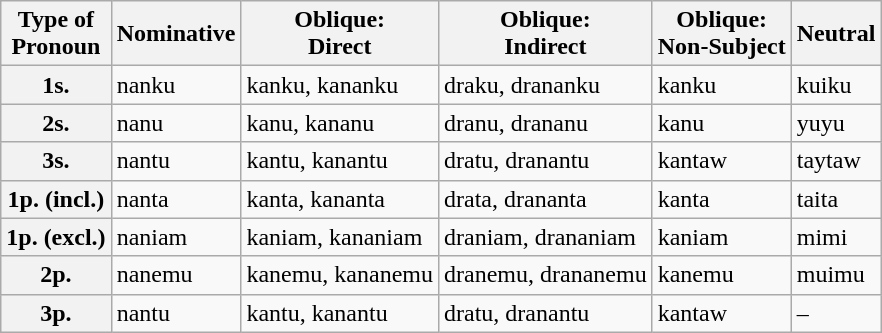<table class="wikitable">
<tr>
<th>Type of<br> Pronoun</th>
<th c=01>Nominative</th>
<th c=02>Oblique:<br> Direct</th>
<th c=03>Oblique:<br> Indirect</th>
<th c=04>Oblique:<br> Non-Subject</th>
<th c=05>Neutral</th>
</tr>
<tr>
<th>1s.</th>
<td c=01>nanku</td>
<td c=02>kanku, kananku</td>
<td c=03>draku, drananku</td>
<td c=04>kanku</td>
<td c=05>kuiku</td>
</tr>
<tr>
<th>2s.</th>
<td c=01>nanu</td>
<td c=02>kanu, kananu</td>
<td c=03>dranu, drananu</td>
<td c=04>kanu</td>
<td c=05>yuyu</td>
</tr>
<tr>
<th>3s.</th>
<td c=01>nantu</td>
<td c=02>kantu, kanantu</td>
<td c=03>dratu, dranantu</td>
<td c=04>kantaw</td>
<td c=05>taytaw</td>
</tr>
<tr>
<th>1p. (incl.)</th>
<td c=01>nanta</td>
<td c=02>kanta, kananta</td>
<td c=03>drata, drananta</td>
<td c=04>kanta</td>
<td c=05>taita</td>
</tr>
<tr>
<th>1p. (excl.)</th>
<td c=01>naniam</td>
<td c=02>kaniam, kananiam</td>
<td c=03>draniam, drananiam</td>
<td c=04>kaniam</td>
<td c=05>mimi</td>
</tr>
<tr>
<th>2p.</th>
<td c=01>nanemu</td>
<td c=02>kanemu, kananemu</td>
<td c=03>dranemu, drananemu</td>
<td c=04>kanemu</td>
<td c=05>muimu</td>
</tr>
<tr>
<th>3p.</th>
<td c=01>nantu</td>
<td c=02>kantu, kanantu</td>
<td c=03>dratu, dranantu</td>
<td c=04>kantaw</td>
<td c=05>–</td>
</tr>
</table>
